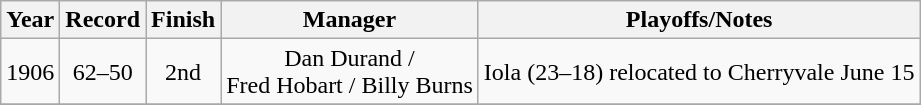<table class="wikitable" style="text-align:center">
<tr>
<th>Year</th>
<th>Record</th>
<th>Finish</th>
<th>Manager</th>
<th>Playoffs/Notes</th>
</tr>
<tr>
<td>1906</td>
<td>62–50</td>
<td>2nd</td>
<td>Dan Durand /<br> Fred Hobart / Billy Burns</td>
<td>Iola (23–18) relocated to Cherryvale June 15</td>
</tr>
<tr>
</tr>
</table>
